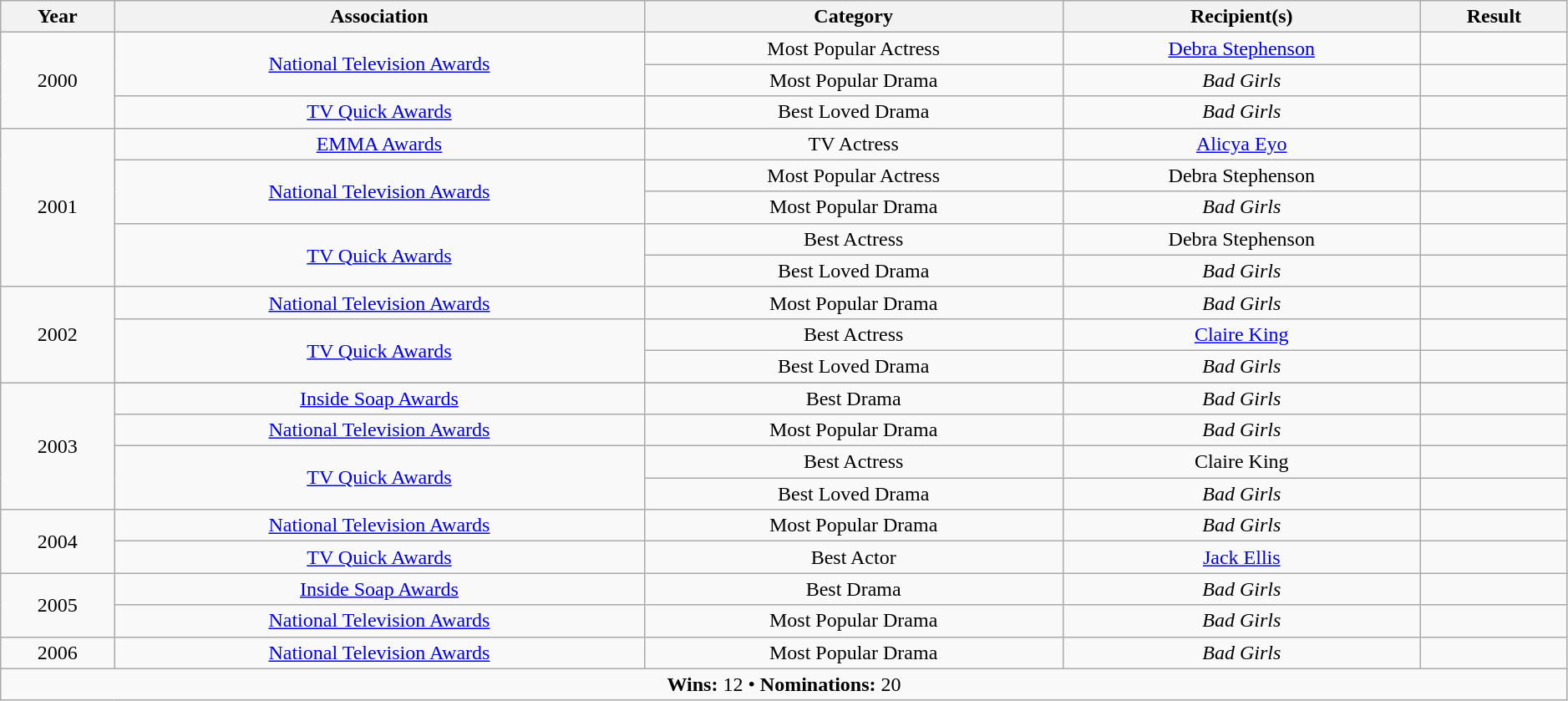<table class="wikitable" style="width:99%; text-align:center;">
<tr>
<th>Year</th>
<th>Association</th>
<th>Category</th>
<th>Recipient(s)</th>
<th>Result</th>
</tr>
<tr>
<td rowspan=3>2000</td>
<td rowspan=2><a href='#'>National Television Awards</a></td>
<td>Most Popular Actress</td>
<td><a href='#'>Debra Stephenson</a></td>
<td></td>
</tr>
<tr>
<td>Most Popular Drama</td>
<td><em>Bad Girls</em></td>
<td></td>
</tr>
<tr>
<td><a href='#'>TV Quick Awards</a></td>
<td>Best Loved Drama</td>
<td><em>Bad Girls</em></td>
<td></td>
</tr>
<tr>
<td rowspan=5>2001</td>
<td><a href='#'>EMMA Awards</a></td>
<td>TV Actress</td>
<td><a href='#'>Alicya Eyo</a></td>
<td></td>
</tr>
<tr>
<td rowspan=2><a href='#'>National Television Awards</a></td>
<td>Most Popular Actress</td>
<td>Debra Stephenson</td>
<td></td>
</tr>
<tr>
<td>Most Popular Drama</td>
<td><em>Bad Girls</em></td>
<td></td>
</tr>
<tr>
<td rowspan=2><a href='#'>TV Quick Awards</a></td>
<td>Best Actress</td>
<td>Debra Stephenson</td>
<td></td>
</tr>
<tr>
<td>Best Loved Drama</td>
<td><em>Bad Girls</em></td>
<td></td>
</tr>
<tr>
<td rowspan=3>2002</td>
<td><a href='#'>National Television Awards</a></td>
<td>Most Popular Drama</td>
<td><em>Bad Girls</em></td>
<td></td>
</tr>
<tr>
<td rowspan=2><a href='#'>TV Quick Awards</a></td>
<td>Best Actress</td>
<td><a href='#'>Claire King</a></td>
<td></td>
</tr>
<tr>
<td>Best Loved Drama</td>
<td><em>Bad Girls</em></td>
<td></td>
</tr>
<tr>
<td rowspan=5>2003</td>
</tr>
<tr>
<td><a href='#'>Inside Soap Awards</a></td>
<td>Best Drama</td>
<td><em>Bad Girls</em></td>
<td></td>
</tr>
<tr>
<td><a href='#'>National Television Awards</a></td>
<td>Most Popular Drama</td>
<td><em>Bad Girls</em></td>
<td></td>
</tr>
<tr>
<td rowspan=2><a href='#'>TV Quick Awards</a></td>
<td>Best Actress</td>
<td>Claire King</td>
<td></td>
</tr>
<tr>
<td>Best Loved Drama</td>
<td><em>Bad Girls</em></td>
<td></td>
</tr>
<tr>
<td rowspan=2>2004</td>
<td><a href='#'>National Television Awards</a></td>
<td>Most Popular Drama</td>
<td><em>Bad Girls</em></td>
<td></td>
</tr>
<tr>
<td><a href='#'>TV Quick Awards</a></td>
<td>Best Actor</td>
<td><a href='#'>Jack Ellis</a></td>
<td></td>
</tr>
<tr>
<td rowspan=2>2005</td>
<td><a href='#'>Inside Soap Awards</a></td>
<td>Best Drama</td>
<td><em>Bad Girls</em></td>
<td></td>
</tr>
<tr>
<td><a href='#'>National Television Awards</a></td>
<td>Most Popular Drama</td>
<td><em>Bad Girls</em></td>
<td></td>
</tr>
<tr>
<td>2006</td>
<td><a href='#'>National Television Awards</a></td>
<td>Most Popular Drama</td>
<td><em>Bad Girls</em></td>
<td></td>
</tr>
<tr>
<td colspan=5><strong>Wins:</strong> 12 • <strong>Nominations:</strong> 20</td>
</tr>
</table>
